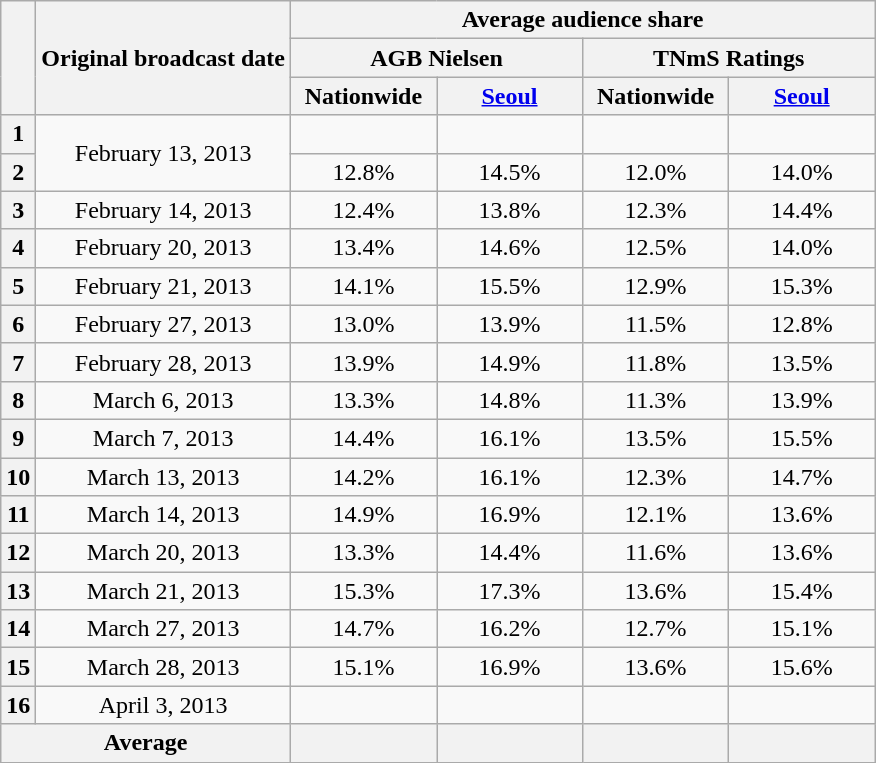<table class=wikitable style="text-align:center">
<tr>
<th rowspan="3"></th>
<th rowspan="3">Original broadcast date</th>
<th colspan="4">Average audience share</th>
</tr>
<tr>
<th colspan="2">AGB Nielsen</th>
<th colspan="2">TNmS Ratings</th>
</tr>
<tr>
<th width="90">Nationwide</th>
<th width="90"><a href='#'>Seoul</a></th>
<th width="90">Nationwide</th>
<th width="90"><a href='#'>Seoul</a></th>
</tr>
<tr>
<th>1</th>
<td rowspan="2">February 13, 2013</td>
<td></td>
<td></td>
<td></td>
<td></td>
</tr>
<tr>
<th>2</th>
<td>12.8%</td>
<td>14.5%</td>
<td>12.0%</td>
<td>14.0%</td>
</tr>
<tr>
<th>3</th>
<td>February 14, 2013</td>
<td>12.4%</td>
<td>13.8%</td>
<td>12.3%</td>
<td>14.4%</td>
</tr>
<tr>
<th>4</th>
<td>February 20, 2013</td>
<td>13.4%</td>
<td>14.6%</td>
<td>12.5%</td>
<td>14.0%</td>
</tr>
<tr>
<th>5</th>
<td>February 21, 2013</td>
<td>14.1%</td>
<td>15.5%</td>
<td>12.9%</td>
<td>15.3%</td>
</tr>
<tr>
<th>6</th>
<td>February 27, 2013</td>
<td>13.0%</td>
<td>13.9%</td>
<td>11.5%</td>
<td>12.8%</td>
</tr>
<tr>
<th>7</th>
<td>February 28, 2013</td>
<td>13.9%</td>
<td>14.9%</td>
<td>11.8%</td>
<td>13.5%</td>
</tr>
<tr>
<th>8</th>
<td>March 6, 2013</td>
<td>13.3%</td>
<td>14.8%</td>
<td>11.3%</td>
<td>13.9%</td>
</tr>
<tr>
<th>9</th>
<td>March 7, 2013</td>
<td>14.4%</td>
<td>16.1%</td>
<td>13.5%</td>
<td>15.5%</td>
</tr>
<tr>
<th>10</th>
<td>March 13, 2013</td>
<td>14.2%</td>
<td>16.1%</td>
<td>12.3%</td>
<td>14.7%</td>
</tr>
<tr>
<th>11</th>
<td>March 14, 2013</td>
<td>14.9%</td>
<td>16.9%</td>
<td>12.1%</td>
<td>13.6%</td>
</tr>
<tr>
<th>12</th>
<td>March 20, 2013</td>
<td>13.3%</td>
<td>14.4%</td>
<td>11.6%</td>
<td>13.6%</td>
</tr>
<tr>
<th>13</th>
<td>March 21, 2013</td>
<td>15.3%</td>
<td>17.3%</td>
<td>13.6%</td>
<td>15.4%</td>
</tr>
<tr>
<th>14</th>
<td>March 27, 2013</td>
<td>14.7%</td>
<td>16.2%</td>
<td>12.7%</td>
<td>15.1%</td>
</tr>
<tr>
<th>15</th>
<td>March 28, 2013</td>
<td>15.1%</td>
<td>16.9%</td>
<td>13.6%</td>
<td>15.6%</td>
</tr>
<tr>
<th>16</th>
<td>April 3, 2013</td>
<td></td>
<td></td>
<td></td>
<td></td>
</tr>
<tr>
<th colspan="2">Average</th>
<th></th>
<th></th>
<th></th>
<th></th>
</tr>
</table>
